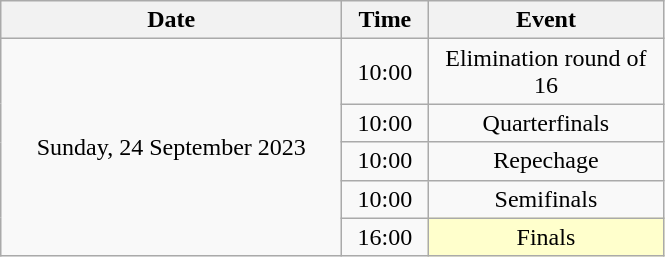<table class = "wikitable" style="text-align:center;">
<tr>
<th width=220>Date</th>
<th width=50>Time</th>
<th width=150>Event</th>
</tr>
<tr>
<td rowspan=5>Sunday, 24 September 2023</td>
<td>10:00</td>
<td>Elimination round of 16</td>
</tr>
<tr>
<td>10:00</td>
<td>Quarterfinals</td>
</tr>
<tr>
<td>10:00</td>
<td>Repechage</td>
</tr>
<tr>
<td>10:00</td>
<td>Semifinals</td>
</tr>
<tr>
<td>16:00</td>
<td bgcolor=ffffcc>Finals</td>
</tr>
</table>
